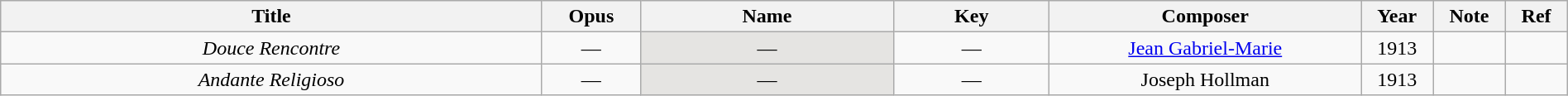<table class="wikitable" style="font-size: 100%; width:100%; text-align: center">
<tr>
<th width= 13.9%>Title</th>
<th width=  1.9%>Opus</th>
<th width=  6.5%>Name</th>
<th width=    4%>Key</th>
<th width=    8%>Composer</th>
<th width=    1%>Year</th>
<th width=    1%>Note</th>
<th width=    1%>Ref</th>
</tr>
<tr>
<td><em>Douce Rencontre</em></td>
<td>—</td>
<td style="background-color:#E5E4E2;">—</td>
<td>—</td>
<td><a href='#'>Jean Gabriel-Marie</a></td>
<td>1913</td>
<td></td>
<td></td>
</tr>
<tr>
<td><em>Andante Religioso</em></td>
<td>—</td>
<td style="background-color:#E5E4E2;">—</td>
<td>—</td>
<td>Joseph Hollman</td>
<td>1913</td>
<td></td>
<td></td>
</tr>
</table>
